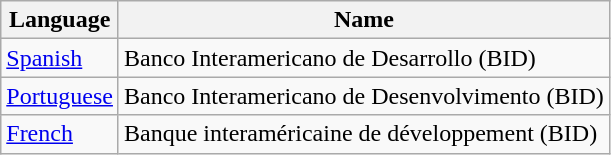<table class="wikitable">
<tr>
<th>Language</th>
<th>Name</th>
</tr>
<tr>
<td><a href='#'>Spanish</a></td>
<td>Banco Interamericano de Desarrollo (BID)</td>
</tr>
<tr>
<td><a href='#'>Portuguese</a></td>
<td>Banco Interamericano de Desenvolvimento (BID)</td>
</tr>
<tr>
<td><a href='#'>French</a></td>
<td>Banque interaméricaine de développement (BID)</td>
</tr>
</table>
